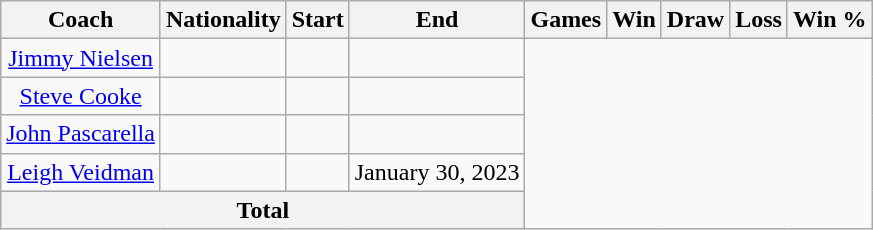<table class="wikitable" style="text-align:center; margin-left: lem">
<tr>
<th>Coach</th>
<th>Nationality</th>
<th>Start</th>
<th>End</th>
<th>Games</th>
<th><strong>Win</strong></th>
<th>Draw</th>
<th>Loss</th>
<th>Win %</th>
</tr>
<tr>
<td><a href='#'>Jimmy Nielsen</a></td>
<td></td>
<td></td>
<td><br></td>
</tr>
<tr>
<td><a href='#'>Steve Cooke</a></td>
<td></td>
<td></td>
<td><br></td>
</tr>
<tr>
<td><a href='#'>John Pascarella</a></td>
<td></td>
<td></td>
<td><br></td>
</tr>
<tr>
<td><a href='#'>Leigh Veidman</a></td>
<td></td>
<td></td>
<td>January 30, 2023<br></td>
</tr>
<tr>
<th colspan="4">Total<br></th>
</tr>
</table>
